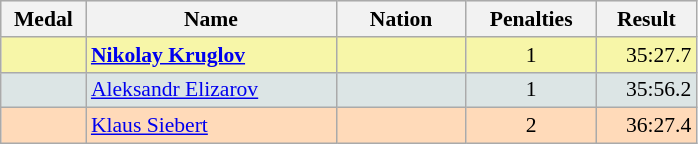<table class=wikitable style="border:1px solid #AAAAAA;font-size:90%">
<tr bgcolor="#E4E4E4">
<th style="border-bottom:1px solid #AAAAAA" width=50>Medal</th>
<th style="border-bottom:1px solid #AAAAAA" width=160>Name</th>
<th style="border-bottom:1px solid #AAAAAA" width=80>Nation</th>
<th style="border-bottom:1px solid #AAAAAA" width=80>Penalties</th>
<th style="border-bottom:1px solid #AAAAAA" width=60>Result</th>
</tr>
<tr bgcolor="#F7F6A8">
<td align="center"></td>
<td><strong><a href='#'>Nikolay Kruglov</a></strong></td>
<td align="center"></td>
<td align="center">1</td>
<td align="right">35:27.7</td>
</tr>
<tr bgcolor="#DCE5E5">
<td align="center"></td>
<td><a href='#'>Aleksandr Elizarov</a></td>
<td align="center"></td>
<td align="center">1</td>
<td align="right">35:56.2</td>
</tr>
<tr bgcolor="#FFDAB9">
<td align="center"></td>
<td><a href='#'>Klaus Siebert</a></td>
<td align="center"></td>
<td align="center">2</td>
<td align="right">36:27.4</td>
</tr>
</table>
